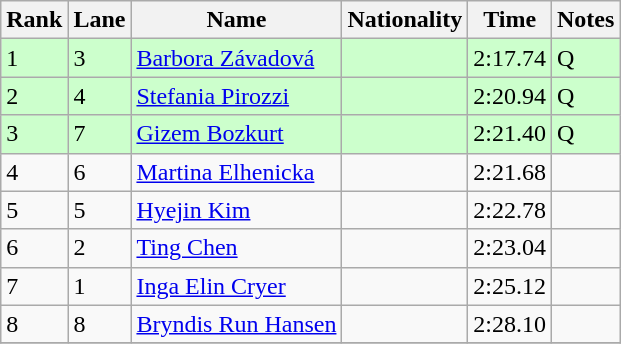<table class="wikitable">
<tr>
<th>Rank</th>
<th>Lane</th>
<th>Name</th>
<th>Nationality</th>
<th>Time</th>
<th>Notes</th>
</tr>
<tr bgcolor=ccffcc>
<td>1</td>
<td>3</td>
<td><a href='#'>Barbora Závadová</a></td>
<td></td>
<td>2:17.74</td>
<td>Q</td>
</tr>
<tr bgcolor=ccffcc>
<td>2</td>
<td>4</td>
<td><a href='#'>Stefania Pirozzi</a></td>
<td></td>
<td>2:20.94</td>
<td>Q</td>
</tr>
<tr bgcolor=ccffcc>
<td>3</td>
<td>7</td>
<td><a href='#'>Gizem Bozkurt</a></td>
<td></td>
<td>2:21.40</td>
<td>Q</td>
</tr>
<tr>
<td>4</td>
<td>6</td>
<td><a href='#'>Martina Elhenicka</a></td>
<td></td>
<td>2:21.68</td>
<td></td>
</tr>
<tr>
<td>5</td>
<td>5</td>
<td><a href='#'>Hyejin Kim</a></td>
<td></td>
<td>2:22.78</td>
<td></td>
</tr>
<tr>
<td>6</td>
<td>2</td>
<td><a href='#'>Ting Chen</a></td>
<td></td>
<td>2:23.04</td>
<td></td>
</tr>
<tr>
<td>7</td>
<td>1</td>
<td><a href='#'>Inga Elin Cryer</a></td>
<td></td>
<td>2:25.12</td>
<td></td>
</tr>
<tr>
<td>8</td>
<td>8</td>
<td><a href='#'>Bryndis Run Hansen</a></td>
<td></td>
<td>2:28.10</td>
<td></td>
</tr>
<tr>
</tr>
</table>
